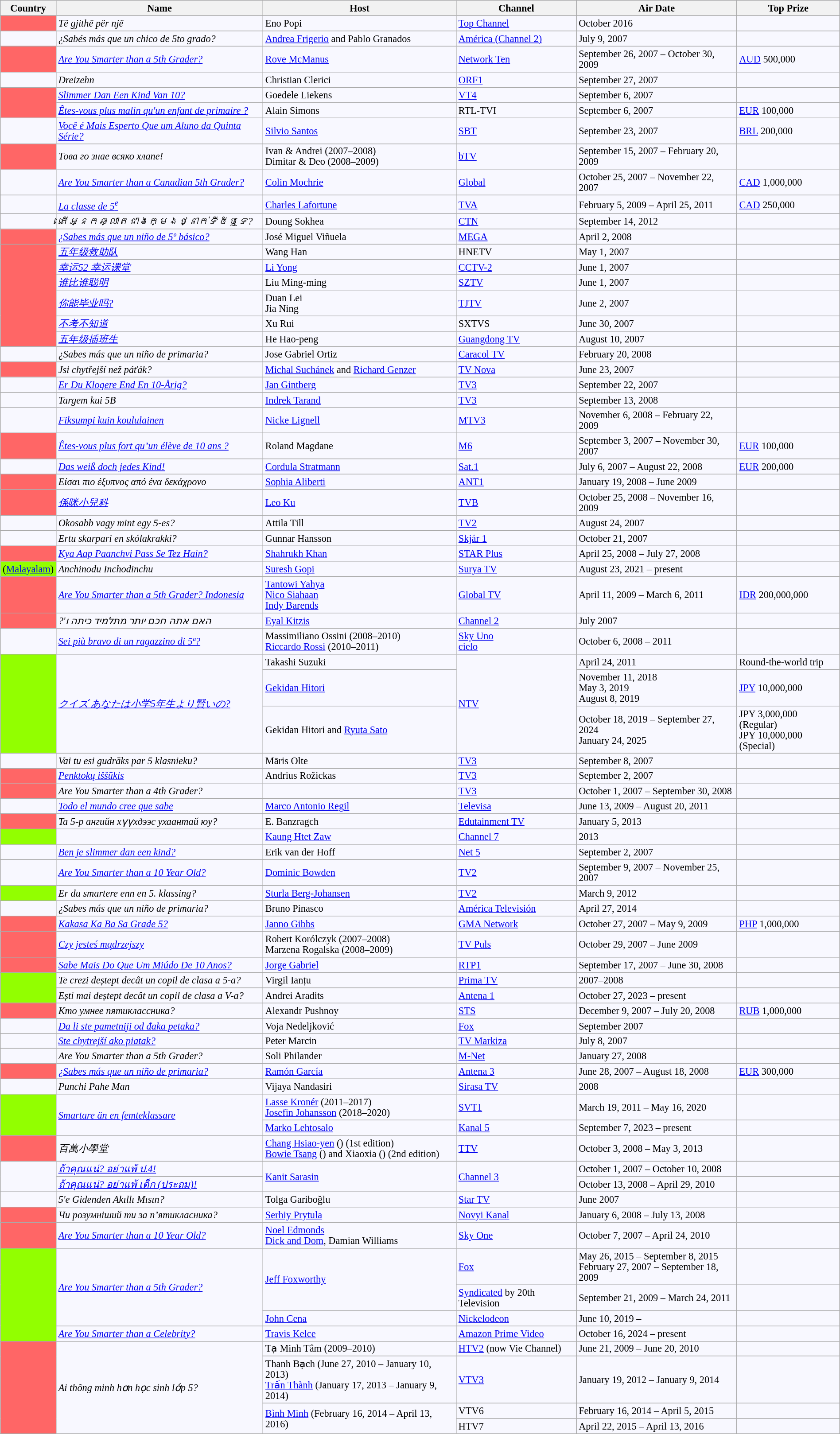<table class="wikitable" style="text-align:left; font-size:93%; line-height:16px; background:#F8F8FF; width:100%;">
<tr>
<th>Country</th>
<th>Name</th>
<th>Host</th>
<th>Channel</th>
<th>Air Date</th>
<th>Top Prize</th>
</tr>
<tr>
<td style="background:#f66;"></td>
<td><em>Të gjithë për një</em></td>
<td>Eno Popi</td>
<td><a href='#'>Top Channel</a></td>
<td>October 2016</td>
<td></td>
</tr>
<tr>
<td></td>
<td><em>¿Sabés más que un chico de 5to grado?</em></td>
<td><a href='#'>Andrea Frigerio</a> and Pablo Granados</td>
<td><a href='#'>América (Channel 2)</a></td>
<td>July 9, 2007</td>
<td></td>
</tr>
<tr>
<td style="background:#f66;"></td>
<td><em><a href='#'>Are You Smarter than a 5th Grader?</a></em></td>
<td><a href='#'>Rove McManus</a></td>
<td><a href='#'>Network Ten</a></td>
<td>September 26, 2007 – October 30, 2009</td>
<td><a href='#'>AUD</a> 500,000</td>
</tr>
<tr>
<td></td>
<td><em>Dreizehn</em></td>
<td>Christian Clerici</td>
<td><a href='#'>ORF1</a></td>
<td>September 27, 2007</td>
<td></td>
</tr>
<tr>
<td rowspan="2" style="background:#f66;"></td>
<td><em><a href='#'>Slimmer Dan Een Kind Van 10?</a></em></td>
<td>Goedele Liekens</td>
<td><a href='#'>VT4</a></td>
<td>September 6, 2007</td>
<td></td>
</tr>
<tr>
<td><em><a href='#'>Êtes-vous plus malin qu'un enfant de primaire ?</a></em></td>
<td>Alain Simons</td>
<td>RTL-TVI</td>
<td>September 6, 2007</td>
<td><a href='#'>EUR</a> 100,000</td>
</tr>
<tr>
<td></td>
<td><em><a href='#'>Você é Mais Esperto Que um Aluno da Quinta Série?</a></em></td>
<td><a href='#'>Silvio Santos</a></td>
<td><a href='#'>SBT</a></td>
<td>September 23, 2007</td>
<td><a href='#'>BRL</a> 200,000</td>
</tr>
<tr>
<td style="background:#f66;"></td>
<td><em>Това го знае всяко хлапе!</em><br></td>
<td>Ivan & Andrei (2007–2008)<br> Dimitar & Deo (2008–2009)</td>
<td><a href='#'>bTV</a></td>
<td>September 15, 2007 – February 20, 2009</td>
<td></td>
</tr>
<tr>
<td> </td>
<td><em><a href='#'>Are You Smarter than a Canadian 5th Grader?</a></em></td>
<td><a href='#'>Colin Mochrie</a></td>
<td><a href='#'>Global</a></td>
<td>October 25, 2007 – November 22, 2007</td>
<td><a href='#'>CAD</a> 1,000,000</td>
</tr>
<tr>
<td> <br> </td>
<td><em><a href='#'>La classe de 5<sup>e</sup></a></em></td>
<td><a href='#'>Charles Lafortune</a></td>
<td><a href='#'>TVA</a></td>
<td>February 5, 2009 – April 25, 2011</td>
<td><a href='#'>CAD</a> 250,000</td>
</tr>
<tr>
<td></td>
<td><em>តើអ្នកឆ្លាតជាងក្មេងថ្នាក់ទី៥ឬទេ?</em></td>
<td>Doung Sokhea</td>
<td><a href='#'>CTN</a></td>
<td>September 14, 2012</td>
<td></td>
</tr>
<tr>
<td style="background:#f66;"></td>
<td><em><a href='#'>¿Sabes más que un niño de 5º básico?</a></em></td>
<td>José Miguel Viñuela</td>
<td><a href='#'>MEGA</a></td>
<td>April 2, 2008</td>
<td></td>
</tr>
<tr>
<td rowspan="6" style="background:#f66;"></td>
<td><em><a href='#'>五年级救助队</a></em> <br></td>
<td>Wang Han</td>
<td>HNETV</td>
<td>May 1, 2007</td>
<td></td>
</tr>
<tr>
<td><em><a href='#'>幸运52 幸运课堂</a></em> <br></td>
<td><a href='#'>Li Yong</a></td>
<td><a href='#'>CCTV-2</a></td>
<td>June 1, 2007</td>
<td></td>
</tr>
<tr>
<td><em><a href='#'>谁比谁聪明</a></em> <br></td>
<td>Liu Ming-ming</td>
<td><a href='#'>SZTV</a></td>
<td>June 1, 2007</td>
<td></td>
</tr>
<tr>
<td><em><a href='#'>你能毕业吗?</a></em> <br></td>
<td>Duan Lei<br>Jia Ning</td>
<td><a href='#'>TJTV</a></td>
<td>June 2, 2007</td>
<td></td>
</tr>
<tr>
<td><em><a href='#'>不考不知道</a></em> <br></td>
<td>Xu Rui</td>
<td>SXTVS</td>
<td>June 30, 2007</td>
<td></td>
</tr>
<tr>
<td><em><a href='#'>五年级插班生</a></em> <br></td>
<td>He Hao-peng</td>
<td><a href='#'>Guangdong TV</a></td>
<td>August 10, 2007</td>
<td></td>
</tr>
<tr>
<td></td>
<td><em>¿Sabes más que un niño de primaria?</em></td>
<td>Jose Gabriel Ortiz</td>
<td><a href='#'>Caracol TV</a></td>
<td>February 20, 2008</td>
<td></td>
</tr>
<tr>
<td style="background:#f66;"></td>
<td><em>Jsi chytřejší než páťák?</em></td>
<td><a href='#'>Michal Suchánek</a> and <a href='#'>Richard Genzer</a></td>
<td><a href='#'>TV Nova</a></td>
<td>June 23, 2007</td>
<td></td>
</tr>
<tr>
<td></td>
<td><em><a href='#'>Er Du Klogere End En 10-Årig?</a></em></td>
<td><a href='#'>Jan Gintberg</a></td>
<td><a href='#'>TV3</a></td>
<td>September 22, 2007</td>
<td></td>
</tr>
<tr>
<td></td>
<td><em>Targem kui 5B</em></td>
<td><a href='#'>Indrek Tarand</a></td>
<td><a href='#'>TV3</a></td>
<td>September 13, 2008</td>
<td></td>
</tr>
<tr>
<td></td>
<td><em><a href='#'>Fiksumpi kuin koululainen</a></em></td>
<td><a href='#'>Nicke Lignell</a></td>
<td><a href='#'>MTV3</a></td>
<td>November 6, 2008 – February 22, 2009</td>
<td></td>
</tr>
<tr>
<td style="background:#f66;"></td>
<td><em><a href='#'>Êtes-vous plus fort qu’un élève de 10 ans ?</a></em></td>
<td>Roland Magdane</td>
<td><a href='#'>M6</a></td>
<td>September 3, 2007 – November 30, 2007</td>
<td><a href='#'>EUR</a> 100,000</td>
</tr>
<tr>
<td></td>
<td><em><a href='#'>Das weiß doch jedes Kind!</a></em></td>
<td><a href='#'>Cordula Stratmann</a></td>
<td><a href='#'>Sat.1</a></td>
<td>July 6, 2007 – August 22, 2008</td>
<td><a href='#'>EUR</a> 200,000</td>
</tr>
<tr>
<td style="background:#f66;"><br></td>
<td><em>Είσαι πιο έξυπνος από ένα δεκάχρονο</em> <br></td>
<td><a href='#'>Sophia Aliberti</a></td>
<td><a href='#'>ANT1</a></td>
<td>January 19, 2008 – June 2009</td>
<td></td>
</tr>
<tr>
<td style="background:#f66;"></td>
<td><em><a href='#'>係咪小兒科</a></em> <br></td>
<td><a href='#'>Leo Ku</a></td>
<td><a href='#'>TVB</a></td>
<td>October 25, 2008 – November 16, 2009</td>
<td></td>
</tr>
<tr>
<td></td>
<td><em>Okosabb vagy mint egy 5-es?</em></td>
<td>Attila Till</td>
<td><a href='#'>TV2</a></td>
<td>August 24, 2007</td>
<td></td>
</tr>
<tr>
<td></td>
<td><em>Ertu skarpari en skólakrakki?</em></td>
<td>Gunnar Hansson</td>
<td><a href='#'>Skjár 1</a></td>
<td>October 21, 2007</td>
<td></td>
</tr>
<tr>
<td style="background:#f66;"></td>
<td><em><a href='#'>Kya Aap Paanchvi Pass Se Tez Hain?</a></em></td>
<td><a href='#'>Shahrukh Khan</a></td>
<td><a href='#'>STAR Plus</a></td>
<td>April 25, 2008 – July 27, 2008</td>
<td></td>
</tr>
<tr>
<td style="background:#92ff00;"> (<a href='#'>Malayalam</a>)</td>
<td><em>Anchinodu Inchodinchu</em></td>
<td><a href='#'>Suresh Gopi</a></td>
<td><a href='#'>Surya TV</a></td>
<td>August 23, 2021 – present</td>
<td></td>
</tr>
<tr>
<td style="background:#f66;"></td>
<td><em><a href='#'>Are You Smarter than a 5th Grader? Indonesia</a></em></td>
<td><a href='#'>Tantowi Yahya</a><br><a href='#'>Nico Siahaan</a><br><a href='#'>Indy Barends</a></td>
<td><a href='#'>Global TV</a></td>
<td>April 11, 2009 – March 6, 2011</td>
<td><a href='#'>IDR</a> 200,000,000</td>
</tr>
<tr>
<td style="background:#f66;"></td>
<td><em>?'האם אתה חכם יותר מתלמיד כיתה ו</em><br></td>
<td><a href='#'>Eyal Kitzis</a></td>
<td><a href='#'>Channel 2</a></td>
<td>July 2007</td>
<td></td>
</tr>
<tr>
<td></td>
<td><em><a href='#'>Sei più bravo di un ragazzino di 5ª?</a></em></td>
<td>Massimiliano Ossini (2008–2010) <br> <a href='#'>Riccardo Rossi</a> (2010–2011)</td>
<td><a href='#'>Sky Uno</a> <br> <a href='#'>cielo</a></td>
<td>October 6, 2008 – 2011</td>
<td></td>
</tr>
<tr>
<td rowspan="3" style="background:#92ff00;"></td>
<td rowspan=3><em><a href='#'>クイズ あなたは小学5年生より賢いの?</a></em><br></td>
<td>Takashi Suzuki</td>
<td rowspan=3><a href='#'>NTV</a></td>
<td>April 24, 2011</td>
<td>Round-the-world trip</td>
</tr>
<tr>
<td><a href='#'>Gekidan Hitori</a></td>
<td>November 11, 2018<br>May 3, 2019<br>August 8, 2019</td>
<td><a href='#'>JPY</a> 10,000,000</td>
</tr>
<tr>
<td>Gekidan Hitori and <a href='#'>Ryuta Sato</a></td>
<td>October 18, 2019 – September 27, 2024<br>January 24, 2025</td>
<td>JPY 3,000,000 (Regular)<br>JPY 10,000,000 (Special)</td>
</tr>
<tr>
<td></td>
<td><em>Vai tu esi gudrāks par 5 klasnieku?</em></td>
<td>Māris Olte</td>
<td><a href='#'>TV3</a></td>
<td>September 8, 2007</td>
<td></td>
</tr>
<tr>
<td style="background:#f66;"></td>
<td><em><a href='#'>Penktokų iššūkis</a></em></td>
<td>Andrius Rožickas</td>
<td><a href='#'>TV3</a></td>
<td>September 2, 2007</td>
<td></td>
</tr>
<tr>
<td style="background:#f66;"></td>
<td><em>Are You Smarter than a 4th Grader?</em></td>
<td></td>
<td><a href='#'>TV3</a></td>
<td>October 1, 2007 – September 30, 2008</td>
<td></td>
</tr>
<tr>
<td></td>
<td><em><a href='#'>Todo el mundo cree que sabe</a></em></td>
<td><a href='#'>Marco Antonio Regil</a></td>
<td><a href='#'>Televisa</a></td>
<td>June 13, 2009 – August 20, 2011</td>
<td></td>
</tr>
<tr>
<td style="background:#f66;"></td>
<td><em>Ta 5-p aнгийн хүүхдээс ухаантай юу?</em></td>
<td>E. Banzragch</td>
<td><a href='#'>Edutainment TV</a></td>
<td>January 5, 2013</td>
<td></td>
</tr>
<tr>
<td style="background:#92ff00;"></td>
<td></td>
<td><a href='#'>Kaung Htet Zaw</a></td>
<td><a href='#'>Channel 7</a></td>
<td>2013</td>
<td></td>
</tr>
<tr>
<td></td>
<td><em><a href='#'>Ben je slimmer dan een kind?</a></em></td>
<td>Erik van der Hoff</td>
<td><a href='#'>Net 5</a></td>
<td>September 2, 2007</td>
<td></td>
</tr>
<tr>
<td></td>
<td><em><a href='#'>Are You Smarter than a 10 Year Old?</a></em></td>
<td><a href='#'>Dominic Bowden</a></td>
<td><a href='#'>TV2</a></td>
<td>September 9, 2007 – November 25, 2007</td>
<td></td>
</tr>
<tr>
<td style="background:#92ff00;"></td>
<td><em>Er du smartere enn en 5. klassing?</em></td>
<td><a href='#'>Sturla Berg-Johansen</a></td>
<td><a href='#'>TV2</a></td>
<td>March 9, 2012</td>
<td></td>
</tr>
<tr>
<td></td>
<td><em>¿Sabes más que un niño de primaria?</em></td>
<td>Bruno Pinasco</td>
<td><a href='#'>América Televisión</a></td>
<td>April 27, 2014</td>
<td></td>
</tr>
<tr>
<td style="background:#f66;"></td>
<td><em><a href='#'>Kakasa Ka Ba Sa Grade 5?</a></em></td>
<td><a href='#'>Janno Gibbs</a></td>
<td><a href='#'>GMA Network</a></td>
<td>October 27, 2007 – May 9, 2009</td>
<td><a href='#'>PHP</a> 1,000,000</td>
</tr>
<tr>
<td style="background:#f66;"></td>
<td><em><a href='#'>Czy jesteś mądrzejszy </a></em></td>
<td>Robert Korólczyk (2007–2008)<br>Marzena Rogalska (2008–2009)</td>
<td><a href='#'>TV Puls</a></td>
<td>October 29, 2007 – June 2009</td>
<td></td>
</tr>
<tr>
<td style="background:#f66;"></td>
<td><em><a href='#'>Sabe Mais Do Que Um Miúdo De 10 Anos?</a></em></td>
<td><a href='#'>Jorge Gabriel</a></td>
<td><a href='#'>RTP1</a></td>
<td>September 17, 2007 – June 30, 2008</td>
<td></td>
</tr>
<tr>
<td rowspan="2" style="background:#92ff00;"></td>
<td><em>Te crezi deștept decât un copil de clasa a 5-a?</em></td>
<td>Virgil Ianțu</td>
<td><a href='#'>Prima TV</a></td>
<td>2007–2008</td>
<td></td>
</tr>
<tr>
<td><em>Ești mai deștept decât un copil de clasa a V-a?</em></td>
<td>Andrei Aradits</td>
<td><a href='#'>Antena 1</a></td>
<td>October 27, 2023 – present</td>
<td></td>
</tr>
<tr>
<td style="background:#f66;"></td>
<td><em>Кто умнее пятиклассника?</em><br></td>
<td>Alexandr Pushnoy</td>
<td><a href='#'>STS</a></td>
<td>December 9, 2007 – July 20, 2008</td>
<td><a href='#'>RUB</a> 1,000,000</td>
</tr>
<tr>
<td></td>
<td><em><a href='#'>Da li ste pametniji od đaka petaka?</a></em></td>
<td>Voja Nedeljković</td>
<td><a href='#'>Fox</a></td>
<td>September 2007</td>
<td></td>
</tr>
<tr>
<td></td>
<td><em><a href='#'>Ste chytrejší ako piatak?</a></em></td>
<td>Peter Marcin</td>
<td><a href='#'>TV Markiza</a></td>
<td>July 8, 2007</td>
<td></td>
</tr>
<tr>
<td></td>
<td><em>Are You Smarter than a 5th Grader?</em></td>
<td>Soli Philander</td>
<td><a href='#'>M-Net</a></td>
<td>January 27, 2008</td>
<td></td>
</tr>
<tr>
<td style="background:#f66;"></td>
<td><em><a href='#'>¿Sabes más que un niño de primaria?</a></em></td>
<td><a href='#'>Ramón García</a></td>
<td><a href='#'>Antena 3</a></td>
<td>June 28, 2007 – August 18, 2008</td>
<td><a href='#'>EUR</a> 300,000</td>
</tr>
<tr>
<td></td>
<td><em>Punchi Pahe Man</em></td>
<td>Vijaya Nandasiri</td>
<td><a href='#'>Sirasa TV</a></td>
<td>2008</td>
<td></td>
</tr>
<tr>
<td rowspan="2" style="background:#92ff00;"></td>
<td rowspan="2"><em><a href='#'>Smartare än en femteklassare</a></em></td>
<td><a href='#'>Lasse Kronér</a> (2011–2017)<br><a href='#'>Josefin Johansson</a> (2018–2020)</td>
<td><a href='#'>SVT1</a></td>
<td>March 19, 2011 – May 16, 2020</td>
<td></td>
</tr>
<tr>
<td><a href='#'>Marko Lehtosalo</a></td>
<td><a href='#'>Kanal 5</a></td>
<td>September 7, 2023 – present</td>
<td></td>
</tr>
<tr>
<td style="background:#f66;"></td>
<td><em>百萬小學堂</em> <br></td>
<td><a href='#'>Chang Hsiao-yen</a> () (1st edition)<br><a href='#'>Bowie Tsang</a> () and Xiaoxia () (2nd edition)</td>
<td><a href='#'>TTV</a></td>
<td>October 3, 2008 – May 3, 2013</td>
<td></td>
</tr>
<tr>
<td rowspan="2"></td>
<td><a href='#'><em>ถ้าคุณแน่? อย่าแพ้ ป.4!</em></a><br></td>
<td rowspan="2"><a href='#'>Kanit Sarasin</a></td>
<td rowspan="2"><a href='#'>Channel 3</a></td>
<td>October 1, 2007 – October 10, 2008</td>
<td></td>
</tr>
<tr>
<td><em><a href='#'>ถ้าคุณแน่? อย่าแพ้ เด็ก (ประถม)!</a></em><br></td>
<td>October 13, 2008 – April 29, 2010</td>
<td></td>
</tr>
<tr>
<td></td>
<td><em>5'e Gidenden Akıllı Mısın?</em></td>
<td>Tolga Gariboğlu</td>
<td><a href='#'>Star TV</a></td>
<td>June 2007</td>
<td></td>
</tr>
<tr>
<td style="background:#f66;"></td>
<td><em>Чи розумніший ти за п’ятикласника?</em> <br></td>
<td><a href='#'>Serhiy Prytula</a></td>
<td><a href='#'>Novyi Kanal</a></td>
<td>January 6, 2008 – July 13, 2008</td>
<td></td>
</tr>
<tr>
<td style="background:#f66;"></td>
<td><em><a href='#'>Are You Smarter than a 10 Year Old?</a></em></td>
<td><a href='#'>Noel Edmonds</a> <br><a href='#'>Dick and Dom</a>, Damian Williams </td>
<td><a href='#'>Sky One</a></td>
<td>October 7, 2007 – April 24, 2010</td>
<td></td>
</tr>
<tr>
<td rowspan=4 style="background:#92ff00;"></td>
<td rowspan=3><em><a href='#'>Are You Smarter than a 5th Grader?</a></em></td>
<td rowspan=2><a href='#'>Jeff Foxworthy</a></td>
<td><a href='#'>Fox</a></td>
<td>May 26, 2015 – September 8, 2015<br>February 27, 2007 – September 18, 2009</td>
<td></td>
</tr>
<tr>
<td><a href='#'>Syndicated</a> by 20th Television</td>
<td>September 21, 2009 – March 24, 2011</td>
<td></td>
</tr>
<tr>
<td><a href='#'>John Cena</a></td>
<td><a href='#'>Nickelodeon</a></td>
<td>June 10, 2019 – </td>
<td></td>
</tr>
<tr>
<td><em><a href='#'>Are You Smarter than a Celebrity?</a></em></td>
<td><a href='#'>Travis Kelce</a></td>
<td><a href='#'>Amazon Prime Video</a></td>
<td>October 16, 2024 – present</td>
<td></td>
</tr>
<tr>
<td rowspan="4" style="background:#f66;"></td>
<td rowspan=4><em>Ai thông minh hơn học sinh lớp 5?</em></td>
<td>Tạ Minh Tâm (2009–2010)</td>
<td><a href='#'>HTV2</a> (now Vie Channel)</td>
<td>June 21, 2009 – June 20, 2010</td>
<td></td>
</tr>
<tr>
<td>Thanh Bạch (June 27, 2010 – January 10, 2013)<br><a href='#'>Trấn Thành</a> (January 17, 2013 – January 9, 2014)</td>
<td><a href='#'>VTV3</a></td>
<td>January 19, 2012 – January 9, 2014</td>
<td></td>
</tr>
<tr>
<td rowspan=2><a href='#'>Bình Minh</a> (February 16, 2014 – April 13, 2016)</td>
<td>VTV6</td>
<td>February 16, 2014 – April 5, 2015</td>
<td></td>
</tr>
<tr>
<td>HTV7</td>
<td>April 22, 2015 – April 13, 2016</td>
<td></td>
</tr>
</table>
